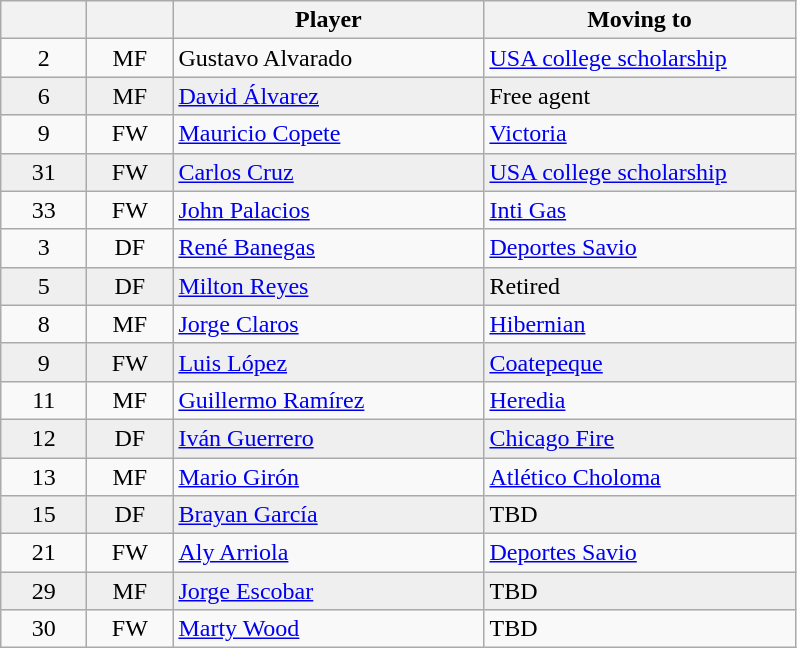<table class="wikitable">
<tr>
<th width="50"></th>
<th width="50"></th>
<th width="200">Player</th>
<th width="200">Moving to</th>
</tr>
<tr>
<td align="center">2</td>
<td align="center">MF</td>
<td> Gustavo Alvarado</td>
<td> <a href='#'>USA college scholarship</a></td>
</tr>
<tr bgcolor=EFEFEF>
<td align="center">6</td>
<td align="center">MF</td>
<td> <a href='#'>David Álvarez</a></td>
<td>Free agent</td>
</tr>
<tr>
<td align="center">9</td>
<td align="center">FW</td>
<td> <a href='#'>Mauricio Copete</a></td>
<td> <a href='#'>Victoria</a></td>
</tr>
<tr bgcolor=EFEFEF>
<td align="center">31</td>
<td align="center">FW</td>
<td> <a href='#'>Carlos Cruz</a></td>
<td> <a href='#'>USA college scholarship</a></td>
</tr>
<tr>
<td align="center">33</td>
<td align="center">FW</td>
<td> <a href='#'>John Palacios</a></td>
<td> <a href='#'>Inti Gas</a></td>
</tr>
<tr>
<td align="center">3</td>
<td align="center">DF</td>
<td> <a href='#'>René Banegas</a></td>
<td> <a href='#'>Deportes Savio</a></td>
</tr>
<tr bgcolor=EFEFEF>
<td align="center">5</td>
<td align="center">DF</td>
<td> <a href='#'>Milton Reyes</a></td>
<td>Retired</td>
</tr>
<tr>
<td align="center">8</td>
<td align="center">MF</td>
<td> <a href='#'>Jorge Claros</a></td>
<td> <a href='#'>Hibernian</a></td>
</tr>
<tr bgcolor=EFEFEF>
<td align="center">9</td>
<td align="center">FW</td>
<td> <a href='#'>Luis López</a></td>
<td> <a href='#'>Coatepeque</a></td>
</tr>
<tr>
<td align="center">11</td>
<td align="center">MF</td>
<td> <a href='#'>Guillermo Ramírez</a></td>
<td> <a href='#'>Heredia</a></td>
</tr>
<tr bgcolor=EFEFEF>
<td align="center">12</td>
<td align="center">DF</td>
<td> <a href='#'>Iván Guerrero</a></td>
<td> <a href='#'>Chicago Fire</a></td>
</tr>
<tr>
<td align="center">13</td>
<td align="center">MF</td>
<td> <a href='#'>Mario Girón</a></td>
<td> <a href='#'>Atlético Choloma</a></td>
</tr>
<tr bgcolor=EFEFEF>
<td align="center">15</td>
<td align="center">DF</td>
<td> <a href='#'>Brayan García</a></td>
<td>TBD</td>
</tr>
<tr>
<td align="center">21</td>
<td align="center">FW</td>
<td> <a href='#'>Aly Arriola</a></td>
<td> <a href='#'>Deportes Savio</a></td>
</tr>
<tr bgcolor=EFEFEF>
<td align="center">29</td>
<td align="center">MF</td>
<td> <a href='#'>Jorge Escobar</a></td>
<td>TBD</td>
</tr>
<tr>
<td align="center">30</td>
<td align="center">FW</td>
<td> <a href='#'>Marty Wood</a></td>
<td>TBD</td>
</tr>
</table>
